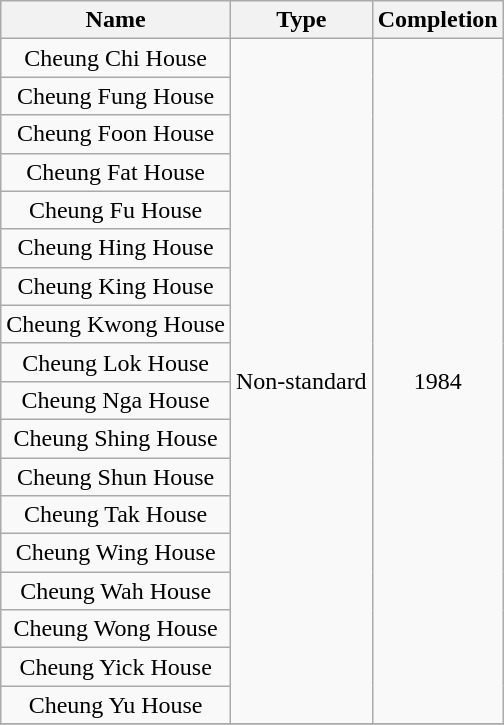<table class="wikitable" style="text-align: center">
<tr>
<th>Name</th>
<th>Type</th>
<th>Completion</th>
</tr>
<tr>
<td>Cheung Chi House</td>
<td rowspan="18">Non-standard</td>
<td rowspan="18">1984</td>
</tr>
<tr>
<td>Cheung Fung House</td>
</tr>
<tr>
<td>Cheung Foon House</td>
</tr>
<tr>
<td>Cheung Fat House</td>
</tr>
<tr>
<td>Cheung Fu House</td>
</tr>
<tr>
<td>Cheung Hing House</td>
</tr>
<tr>
<td>Cheung King House</td>
</tr>
<tr>
<td>Cheung Kwong House</td>
</tr>
<tr>
<td>Cheung Lok House</td>
</tr>
<tr>
<td>Cheung Nga House</td>
</tr>
<tr>
<td>Cheung Shing House</td>
</tr>
<tr>
<td>Cheung Shun House</td>
</tr>
<tr>
<td>Cheung Tak House</td>
</tr>
<tr>
<td>Cheung Wing House</td>
</tr>
<tr>
<td>Cheung Wah House</td>
</tr>
<tr>
<td>Cheung Wong House</td>
</tr>
<tr>
<td>Cheung Yick House</td>
</tr>
<tr>
<td>Cheung Yu House</td>
</tr>
<tr>
</tr>
</table>
